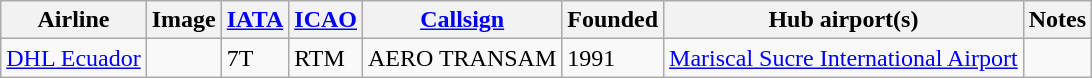<table class="wikitable sortable">
<tr>
<th>Airline</th>
<th>Image</th>
<th><a href='#'>IATA</a></th>
<th><a href='#'>ICAO</a></th>
<th><a href='#'>Callsign</a></th>
<th>Founded</th>
<th>Hub airport(s)</th>
<th>Notes</th>
</tr>
<tr>
<td><a href='#'>DHL Ecuador</a></td>
<td></td>
<td>7T</td>
<td>RTM</td>
<td>AERO TRANSAM</td>
<td>1991</td>
<td><a href='#'>Mariscal Sucre International Airport</a></td>
<td></td>
</tr>
</table>
